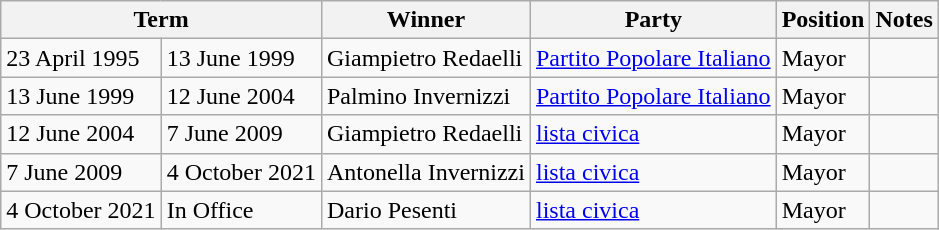<table class="wikitable">
<tr>
<th colspan="2">Term</th>
<th>Winner</th>
<th>Party</th>
<th>Position</th>
<th>Notes</th>
</tr>
<tr>
<td>23 April 1995</td>
<td>13 June 1999</td>
<td>Giampietro Redaelli</td>
<td><a href='#'>Partito Popolare Italiano</a></td>
<td>Mayor</td>
<td></td>
</tr>
<tr>
<td>13 June 1999</td>
<td>12 June 2004</td>
<td>Palmino Invernizzi</td>
<td><a href='#'>Partito Popolare Italiano</a></td>
<td>Mayor</td>
<td></td>
</tr>
<tr>
<td>12 June 2004</td>
<td>7  June 2009</td>
<td>Giampietro Redaelli</td>
<td><a href='#'>lista civica</a></td>
<td>Mayor</td>
<td></td>
</tr>
<tr>
<td>7  June 2009</td>
<td>4 October 2021</td>
<td>Antonella Invernizzi</td>
<td><a href='#'>lista civica</a></td>
<td>Mayor</td>
<td></td>
</tr>
<tr>
<td>4 October 2021</td>
<td>In Office</td>
<td>Dario Pesenti</td>
<td><a href='#'>lista civica</a></td>
<td>Mayor</td>
<td></td>
</tr>
</table>
